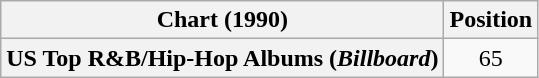<table class="wikitable sortable plainrowheaders" style="text-align:center">
<tr>
<th scope="col">Chart (1990)</th>
<th scope="col">Position</th>
</tr>
<tr>
<th scope="row">US Top R&B/Hip-Hop Albums (<em>Billboard</em>)</th>
<td>65</td>
</tr>
</table>
